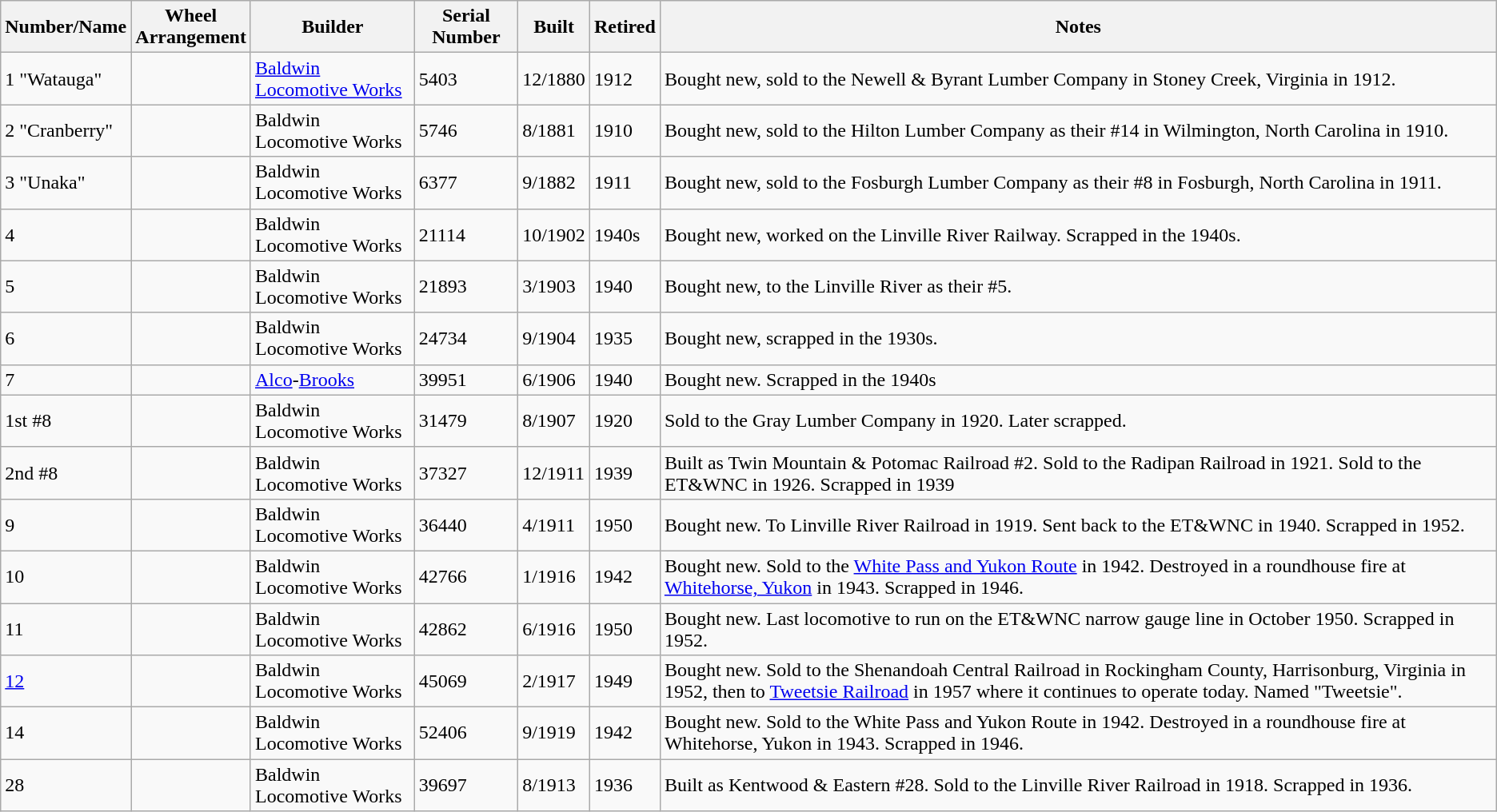<table class="wikitable">
<tr>
<th>Number/Name</th>
<th>Wheel<br>Arrangement</th>
<th>Builder</th>
<th>Serial Number</th>
<th>Built</th>
<th>Retired</th>
<th>Notes</th>
</tr>
<tr>
<td>1 "Watauga"</td>
<td></td>
<td><a href='#'>Baldwin Locomotive Works</a></td>
<td>5403</td>
<td>12/1880</td>
<td>1912</td>
<td>Bought new, sold to the Newell & Byrant Lumber Company in Stoney Creek, Virginia in 1912.</td>
</tr>
<tr>
<td>2 "Cranberry"</td>
<td></td>
<td>Baldwin Locomotive Works</td>
<td>5746</td>
<td>8/1881</td>
<td>1910</td>
<td>Bought new, sold to the Hilton Lumber Company as their #14 in Wilmington, North Carolina in 1910.</td>
</tr>
<tr>
<td>3 "Unaka"</td>
<td></td>
<td>Baldwin Locomotive Works</td>
<td>6377</td>
<td>9/1882</td>
<td>1911</td>
<td>Bought new, sold to the Fosburgh Lumber Company as their #8 in Fosburgh, North Carolina in 1911.</td>
</tr>
<tr>
<td>4</td>
<td></td>
<td>Baldwin Locomotive Works</td>
<td>21114</td>
<td>10/1902</td>
<td>1940s</td>
<td>Bought new, worked on the Linville River Railway. Scrapped in the 1940s.</td>
</tr>
<tr>
<td>5</td>
<td></td>
<td>Baldwin Locomotive Works</td>
<td>21893</td>
<td>3/1903</td>
<td>1940</td>
<td>Bought new, to the Linville River as their #5.</td>
</tr>
<tr>
<td>6</td>
<td></td>
<td>Baldwin Locomotive Works</td>
<td>24734</td>
<td>9/1904</td>
<td>1935</td>
<td>Bought new, scrapped in the 1930s.</td>
</tr>
<tr>
<td>7</td>
<td></td>
<td><a href='#'>Alco</a>-<a href='#'>Brooks</a></td>
<td>39951</td>
<td>6/1906</td>
<td>1940</td>
<td>Bought new. Scrapped in the 1940s</td>
</tr>
<tr>
<td>1st #8</td>
<td></td>
<td>Baldwin Locomotive Works</td>
<td>31479</td>
<td>8/1907</td>
<td>1920</td>
<td>Sold to the Gray Lumber Company in 1920. Later scrapped.</td>
</tr>
<tr>
<td>2nd #8</td>
<td></td>
<td>Baldwin Locomotive Works</td>
<td>37327</td>
<td>12/1911</td>
<td>1939</td>
<td>Built as Twin Mountain & Potomac Railroad #2. Sold to the Radipan Railroad in 1921. Sold to the ET&WNC in 1926. Scrapped in 1939</td>
</tr>
<tr>
<td>9</td>
<td></td>
<td>Baldwin Locomotive Works</td>
<td>36440</td>
<td>4/1911</td>
<td>1950</td>
<td>Bought new. To Linville River Railroad in 1919. Sent back to the ET&WNC in 1940. Scrapped in 1952.</td>
</tr>
<tr>
<td>10</td>
<td></td>
<td>Baldwin Locomotive Works</td>
<td>42766</td>
<td>1/1916</td>
<td>1942</td>
<td>Bought new. Sold to the <a href='#'>White Pass and Yukon Route</a> in 1942. Destroyed in a roundhouse fire at <a href='#'>Whitehorse, Yukon</a> in 1943. Scrapped in 1946.</td>
</tr>
<tr>
<td>11</td>
<td></td>
<td>Baldwin Locomotive Works</td>
<td>42862</td>
<td>6/1916</td>
<td>1950</td>
<td>Bought new. Last locomotive to run on the ET&WNC narrow gauge line in October 1950. Scrapped in 1952.</td>
</tr>
<tr>
<td><a href='#'>12</a></td>
<td></td>
<td>Baldwin Locomotive Works</td>
<td>45069</td>
<td>2/1917</td>
<td>1949</td>
<td>Bought new. Sold to the Shenandoah Central Railroad in Rockingham County, Harrisonburg, Virginia in 1952, then to <a href='#'>Tweetsie Railroad</a> in 1957 where it continues to operate today. Named "Tweetsie".</td>
</tr>
<tr>
<td>14</td>
<td></td>
<td>Baldwin Locomotive Works</td>
<td>52406</td>
<td>9/1919</td>
<td>1942</td>
<td>Bought new. Sold to the White Pass and Yukon Route in 1942. Destroyed in a roundhouse fire at Whitehorse, Yukon in 1943. Scrapped in 1946.</td>
</tr>
<tr>
<td>28</td>
<td></td>
<td>Baldwin Locomotive Works</td>
<td>39697</td>
<td>8/1913</td>
<td>1936</td>
<td>Built as Kentwood & Eastern #28. Sold to the Linville River Railroad in 1918. Scrapped in 1936.</td>
</tr>
</table>
